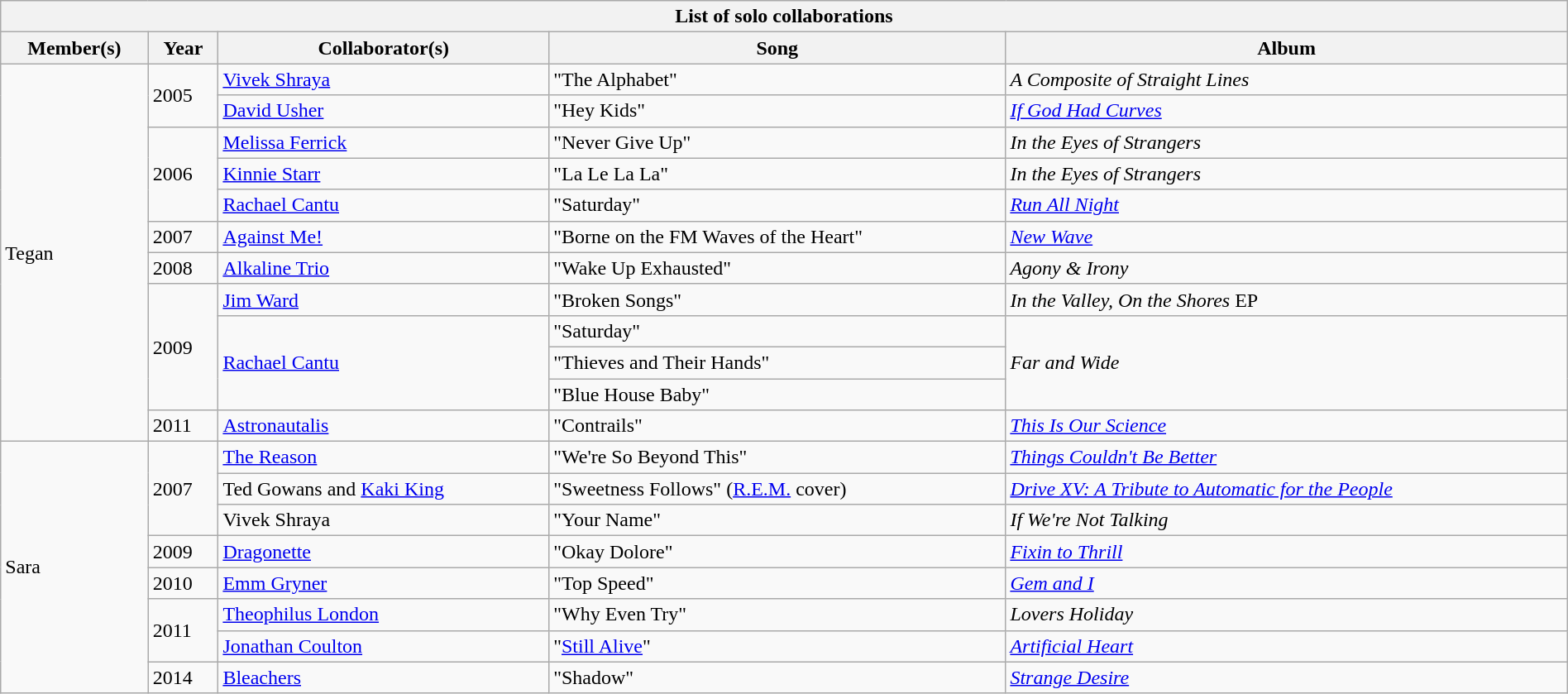<table class="wikitable collapsible collapsed" style="width:100%;">
<tr>
<th colspan=5>List of solo collaborations</th>
</tr>
<tr>
<th>Member(s)</th>
<th>Year</th>
<th>Collaborator(s)</th>
<th>Song</th>
<th>Album</th>
</tr>
<tr>
<td rowspan="12">Tegan</td>
<td rowspan="2">2005</td>
<td><a href='#'>Vivek Shraya</a></td>
<td>"The Alphabet"</td>
<td><em>A Composite of Straight Lines</em></td>
</tr>
<tr>
<td><a href='#'>David Usher</a></td>
<td>"Hey Kids"</td>
<td><em><a href='#'>If God Had Curves</a></em></td>
</tr>
<tr>
<td rowspan="3">2006</td>
<td><a href='#'>Melissa Ferrick</a></td>
<td>"Never Give Up"</td>
<td><em>In the Eyes of Strangers</em></td>
</tr>
<tr>
<td><a href='#'>Kinnie Starr</a></td>
<td>"La Le La La"</td>
<td><em>In the Eyes of Strangers</em></td>
</tr>
<tr>
<td><a href='#'>Rachael Cantu</a></td>
<td>"Saturday"</td>
<td><em><a href='#'>Run All Night</a></em></td>
</tr>
<tr>
<td>2007</td>
<td><a href='#'>Against Me!</a></td>
<td>"Borne on the FM Waves of the Heart"</td>
<td><em><a href='#'>New Wave</a></em></td>
</tr>
<tr>
<td>2008</td>
<td><a href='#'>Alkaline Trio</a></td>
<td>"Wake Up Exhausted"</td>
<td><em>Agony & Irony</em></td>
</tr>
<tr>
<td rowspan="4">2009</td>
<td><a href='#'>Jim Ward</a></td>
<td>"Broken Songs"</td>
<td><em>In the Valley, On the Shores</em> EP</td>
</tr>
<tr>
<td rowspan="3"><a href='#'>Rachael Cantu</a></td>
<td>"Saturday"</td>
<td rowspan="3"><em>Far and Wide</em></td>
</tr>
<tr>
<td>"Thieves and Their Hands"</td>
</tr>
<tr>
<td>"Blue House Baby"</td>
</tr>
<tr>
<td>2011</td>
<td><a href='#'>Astronautalis</a></td>
<td>"Contrails"</td>
<td><em><a href='#'>This Is Our Science</a></em></td>
</tr>
<tr>
<td rowspan="8">Sara</td>
<td rowspan="3">2007</td>
<td><a href='#'>The Reason</a></td>
<td>"We're So Beyond This"</td>
<td><em><a href='#'>Things Couldn't Be Better</a></em></td>
</tr>
<tr>
<td>Ted Gowans and <a href='#'>Kaki King</a></td>
<td>"Sweetness Follows" (<a href='#'>R.E.M.</a> cover)</td>
<td><em><a href='#'>Drive XV: A Tribute to Automatic for the People</a></em></td>
</tr>
<tr>
<td>Vivek Shraya</td>
<td>"Your Name"</td>
<td><em>If We're Not Talking</em></td>
</tr>
<tr>
<td>2009</td>
<td><a href='#'>Dragonette</a></td>
<td>"Okay Dolore"</td>
<td><em><a href='#'>Fixin to Thrill</a></em></td>
</tr>
<tr>
<td>2010</td>
<td><a href='#'>Emm Gryner</a></td>
<td>"Top Speed"</td>
<td><em><a href='#'>Gem and I</a></em></td>
</tr>
<tr>
<td rowspan="2">2011</td>
<td><a href='#'>Theophilus London</a></td>
<td>"Why Even Try"</td>
<td><em>Lovers Holiday</em></td>
</tr>
<tr>
<td><a href='#'>Jonathan Coulton</a></td>
<td>"<a href='#'>Still Alive</a>"</td>
<td><em><a href='#'>Artificial Heart</a></em></td>
</tr>
<tr>
<td>2014</td>
<td><a href='#'>Bleachers</a></td>
<td>"Shadow"</td>
<td><em><a href='#'>Strange Desire</a></em></td>
</tr>
</table>
